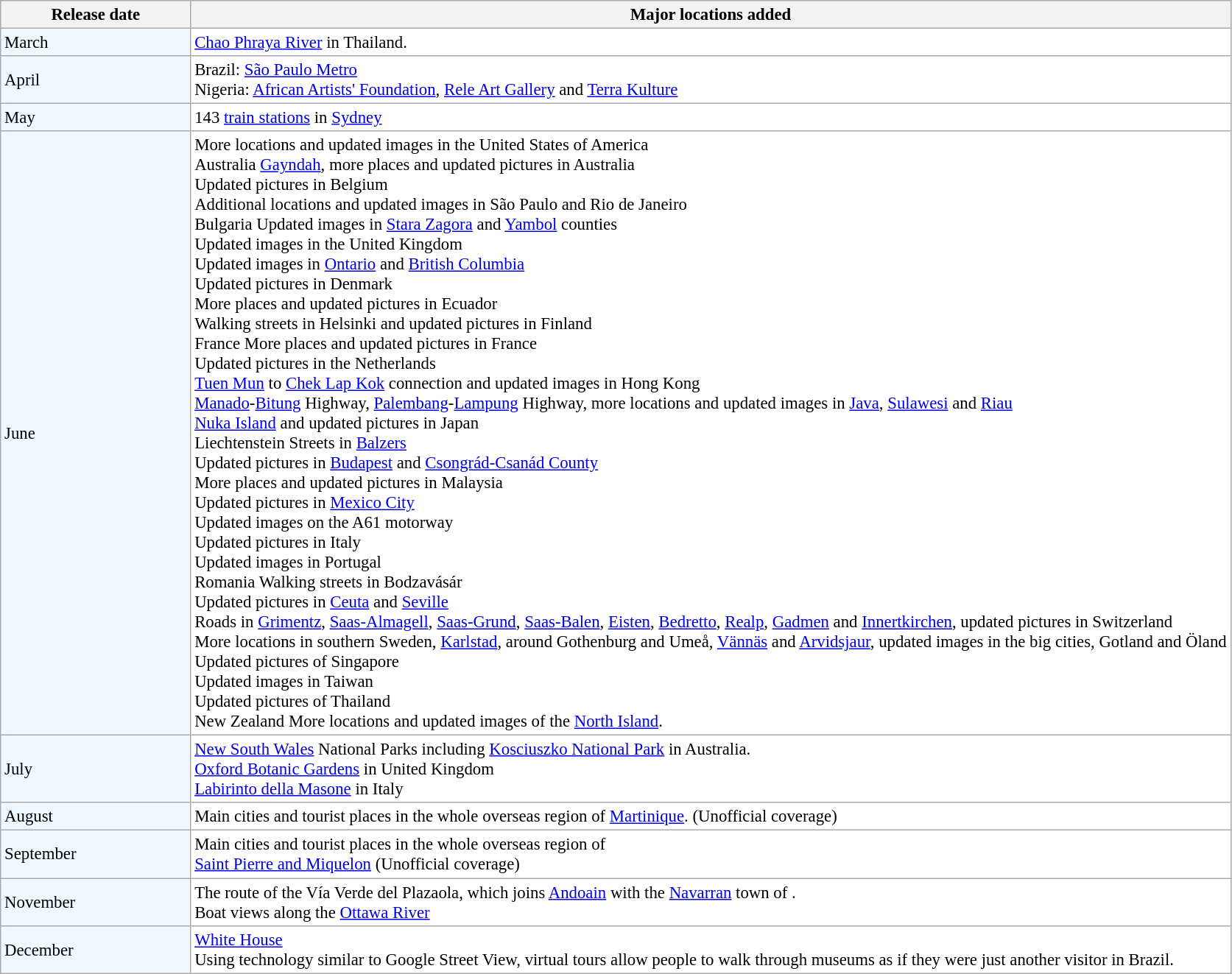<table class="wikitable" style="font-size:95%">
<tr>
<th style="width:165px;">Release date</th>
<th>Major locations added</th>
</tr>
<tr>
<td style="background:#f0f8ff;">March</td>
<td style="background:#fff;"><a href='#'>Chao Phraya River</a> in Thailand.</td>
</tr>
<tr>
<td style="background:#f0f8ff;">April</td>
<td style="background:#fff;">Brazil: <a href='#'>São Paulo Metro</a><br>Nigeria: <a href='#'>African Artists' Foundation</a>, <a href='#'>Rele Art Gallery</a> and <a href='#'>Terra Kulture</a></td>
</tr>
<tr>
<td style="background:#f0f8ff;">May</td>
<td style="background:#fff;">143 <a href='#'>train stations</a> in <a href='#'>Sydney</a></td>
</tr>
<tr>
<td style="background:#f0f8ff;">June</td>
<td style="background:#fff;">More locations and updated images in the United States of America<br>Australia <a href='#'>Gayndah</a>, more places and updated pictures in Australia<br> Updated pictures in Belgium<br> Additional locations and updated images in São Paulo and Rio de Janeiro<br> Bulgaria Updated images in <a href='#'>Stara Zagora</a> and <a href='#'>Yambol</a> counties<br> Updated images in the United Kingdom<br> Updated images in <a href='#'>Ontario</a> and <a href='#'>British Columbia</a><br> Updated pictures in Denmark<br> More places and updated pictures in Ecuador<br> Walking streets in Helsinki and updated pictures in Finland<br> France More places and updated pictures in France<br> Updated pictures in the Netherlands<br> <a href='#'>Tuen Mun</a> to <a href='#'>Chek Lap Kok</a> connection and updated images in Hong Kong<br> <a href='#'>Manado</a>-<a href='#'>Bitung</a> Highway, <a href='#'>Palembang</a>-<a href='#'>Lampung</a> Highway, more locations and updated images in <a href='#'>Java</a>, <a href='#'>Sulawesi</a> and <a href='#'>Riau</a><br> <a href='#'>Nuka Island</a> and updated pictures in Japan<br> Liechtenstein Streets in <a href='#'>Balzers</a><br> Updated pictures in <a href='#'>Budapest</a> and <a href='#'>Csongrád-Csanád County</a><br> More places and updated pictures in Malaysia<br> Updated pictures in <a href='#'>Mexico City</a><br> Updated images on the A61 motorway<br> Updated pictures in Italy<br>Updated images in Portugal<br> Romania Walking streets in Bodzavásár<br> Updated pictures in <a href='#'>Ceuta</a> and <a href='#'>Seville</a><br> Roads in <a href='#'>Grimentz</a>, <a href='#'>Saas-Almagell</a>, <a href='#'>Saas-Grund</a>, <a href='#'>Saas-Balen</a>, <a href='#'>Eisten</a>, <a href='#'>Bedretto</a>, <a href='#'>Realp</a>, <a href='#'>Gadmen</a> and <a href='#'>Innertkirchen</a>, updated pictures in Switzerland<br> More locations in southern Sweden, <a href='#'>Karlstad</a>, around Gothenburg and Umeå, <a href='#'>Vännäs</a> and <a href='#'>Arvidsjaur</a>, updated images in the big cities, Gotland and Öland<br> Updated pictures of Singapore<br> Updated images in Taiwan<br> Updated pictures of Thailand<br> New Zealand More locations and updated images of the <a href='#'>North Island</a>.</td>
</tr>
<tr>
<td style="background:#f0f8ff;">July</td>
<td style="background:#fff;"><a href='#'>New South Wales</a> National Parks including <a href='#'>Kosciuszko National Park</a> in Australia.<br> <a href='#'>Oxford Botanic Gardens</a> in United Kingdom<br> <a href='#'>Labirinto della Masone</a> in Italy</td>
</tr>
<tr>
<td style="background:#f0f8ff;">August</td>
<td style="background:#fff;">Main cities and tourist places in the whole overseas region of <a href='#'>Martinique</a>. (Unofficial coverage)</td>
</tr>
<tr>
<td style="background:#f0f8ff;">September</td>
<td style="background:#fff;">Main cities and tourist places in the whole overseas region of<br><a href='#'>Saint Pierre and Miquelon</a> (Unofficial coverage)</td>
</tr>
<tr>
<td style="background:#f0f8ff;">November</td>
<td style="background:#fff;">The route of the Vía Verde del Plazaola, which joins <a href='#'>Andoain</a> with the <a href='#'>Navarran</a> town of .<br>Boat views along the <a href='#'>Ottawa River</a></td>
</tr>
<tr>
<td style="background:#f0f8ff;">December</td>
<td style="background:#fff;"><a href='#'>White House</a> <br>Using technology similar to Google Street View, virtual tours allow people to walk through museums as if they were just another visitor in Brazil.</td>
</tr>
</table>
